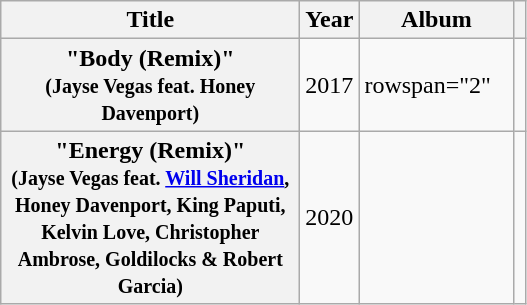<table class="wikitable plainrowheaders sortable" style="text-align:left;">
<tr>
<th scope="col"  style="width:12em;">Title</th>
<th scope="col"  style="width:2em;">Year</th>
<th scope="col"  style="width:6em;">Album</th>
<th rowspan="1"  style="text-align: center;" class="unsortable"></th>
</tr>
<tr>
<th scope="row">"Body (Remix)"<br><small>(Jayse Vegas feat. Honey Davenport)</small></th>
<td rowspan="1">2017</td>
<td>rowspan="2" </td>
<td style="text-align: center;"></td>
</tr>
<tr>
<th scope="row">"Energy (Remix)"<br><small>(Jayse Vegas feat. <a href='#'>Will Sheridan</a>, Honey Davenport, King Paputi, Kelvin Love, Christopher Ambrose, Goldilocks & Robert Garcia)</small></th>
<td rowspan="1">2020</td>
<td style="text-align: center;"></td>
</tr>
</table>
